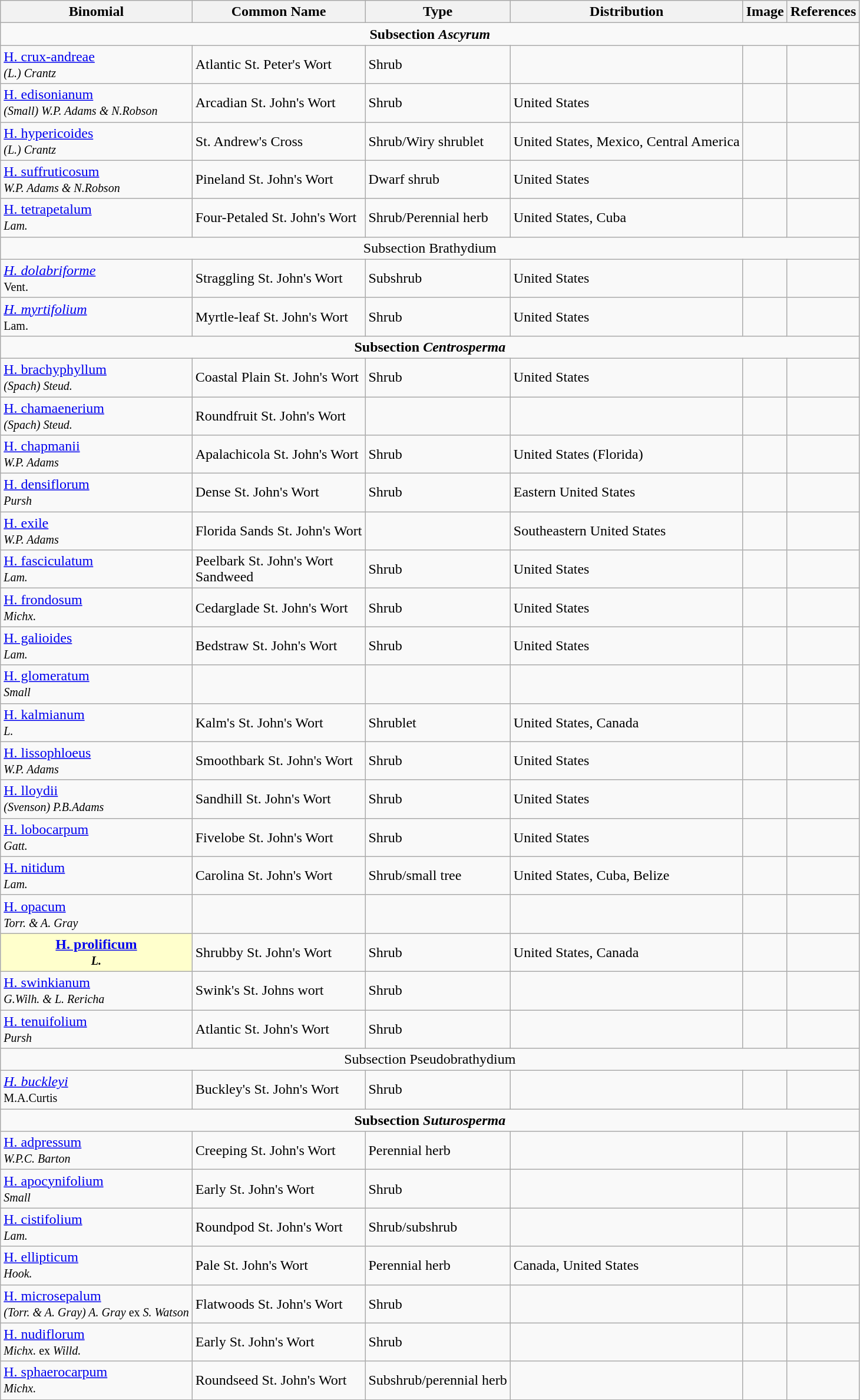<table class="wikitable mw-collapsible ">
<tr>
<th>Binomial</th>
<th>Common Name</th>
<th>Type</th>
<th>Distribution</th>
<th>Image</th>
<th>References</th>
</tr>
<tr>
<td colspan="6" style="text-align: center;"><strong>Subsection <em>Ascyrum<strong><em></td>
</tr>
<tr>
<td></em><a href='#'>H. crux-andreae</a><em><br><small>(L.) Crantz</small></td>
<td>Atlantic St. Peter's Wort</td>
<td>Shrub</td>
<td></td>
<td></td>
<td></td>
</tr>
<tr>
<td></em><a href='#'>H. edisonianum</a><em><br><small>(Small) W.P. Adams & N.Robson</small></td>
<td>Arcadian St. John's Wort</td>
<td>Shrub</td>
<td>United States</td>
<td></td>
<td></td>
</tr>
<tr>
<td></em><a href='#'>H. hypericoides</a><em><br><small>(L.) Crantz</small></td>
<td>St. Andrew's Cross</td>
<td>Shrub/Wiry shrublet</td>
<td>United States, Mexico, Central America</td>
<td></td>
<td></td>
</tr>
<tr>
<td></em><a href='#'>H. suffruticosum</a><em><br><small>W.P. Adams & N.Robson</small></td>
<td>Pineland St. John's Wort</td>
<td>Dwarf shrub</td>
<td>United States</td>
<td></td>
<td></td>
</tr>
<tr>
<td></em><a href='#'>H. tetrapetalum</a><em><br><small>Lam.</small></td>
<td>Four-Petaled St. John's Wort</td>
<td>Shrub/Perennial herb</td>
<td>United States, Cuba</td>
<td></td>
<td></td>
</tr>
<tr>
<td colspan="6" style="text-align: center;"></strong>Subsection </em>Brathydium</em></strong></td>
</tr>
<tr>
<td><em><a href='#'>H. dolabriforme</a></em><br><small>Vent.</small></td>
<td>Straggling St. John's Wort</td>
<td>Subshrub</td>
<td>United States</td>
<td></td>
<td></td>
</tr>
<tr>
<td><em><a href='#'>H. myrtifolium</a></em><br><small>Lam.</small></td>
<td>Myrtle-leaf St. John's Wort</td>
<td>Shrub</td>
<td>United States</td>
<td></td>
<td></td>
</tr>
<tr>
<td colspan="6" style="text-align: center;"><strong>Subsection <em>Centrosperma<strong><em></td>
</tr>
<tr>
<td></em><a href='#'>H. brachyphyllum</a><em><br><small>(Spach) Steud.</small></td>
<td>Coastal Plain St. John's Wort</td>
<td>Shrub</td>
<td>United States</td>
<td></td>
<td></td>
</tr>
<tr>
<td></em><a href='#'>H. chamaenerium</a><em><br><small>(Spach) Steud.</small></td>
<td>Roundfruit St. John's Wort</td>
<td></td>
<td></td>
<td></td>
<td></td>
</tr>
<tr>
<td></em><a href='#'>H. chapmanii</a><em><br><small>W.P. Adams</small></td>
<td>Apalachicola St. John's Wort</td>
<td>Shrub</td>
<td>United States (Florida)</td>
<td></td>
<td></td>
</tr>
<tr>
<td></em><a href='#'>H. densiflorum</a><em><br><small>Pursh</small></td>
<td>Dense St. John's Wort</td>
<td>Shrub</td>
<td>Eastern United States</td>
<td></td>
<td></td>
</tr>
<tr>
<td></em><a href='#'>H. exile</a><em><br><small>W.P. Adams</small></td>
<td>Florida Sands St. John's Wort</td>
<td></td>
<td>Southeastern United States</td>
<td></td>
<td></td>
</tr>
<tr>
<td></em><a href='#'>H. fasciculatum</a><em><br><small>Lam.</small></td>
<td>Peelbark St. John's Wort<br>Sandweed</td>
<td>Shrub</td>
<td>United States</td>
<td></td>
<td></td>
</tr>
<tr>
<td></em><a href='#'>H. frondosum</a><em><br><small>Michx.</small></td>
<td>Cedarglade St. John's Wort</td>
<td>Shrub</td>
<td>United States</td>
<td></td>
<td></td>
</tr>
<tr>
<td></em><a href='#'>H. galioides</a><em><br><small>Lam.</small></td>
<td>Bedstraw St. John's Wort</td>
<td>Shrub</td>
<td>United States</td>
<td></td>
<td></td>
</tr>
<tr>
<td></em><a href='#'>H. glomeratum</a><em><br><small>Small</small></td>
<td></td>
<td></td>
<td></td>
<td></td>
<td></td>
</tr>
<tr>
<td></em><a href='#'>H. kalmianum</a><em><br><small>L.</small></td>
<td>Kalm's St. John's Wort</td>
<td>Shrublet</td>
<td>United States, Canada</td>
<td></td>
<td></td>
</tr>
<tr>
<td></em><a href='#'>H. lissophloeus</a><em><br><small>W.P. Adams</small></td>
<td>Smoothbark St. John's Wort</td>
<td>Shrub</td>
<td>United States</td>
<td></td>
<td></td>
</tr>
<tr>
<td></em><a href='#'>H. lloydii</a><em><br><small>(Svenson) P.B.Adams</small></td>
<td>Sandhill St. John's Wort</td>
<td>Shrub</td>
<td>United States</td>
<td></td>
<td></td>
</tr>
<tr>
<td></em><a href='#'>H. lobocarpum</a><em><br><small>Gatt.</small></td>
<td>Fivelobe St. John's Wort</td>
<td>Shrub</td>
<td>United States</td>
<td></td>
<td></td>
</tr>
<tr>
<td></em><a href='#'>H. nitidum</a><em><br><small>Lam.</small></td>
<td>Carolina St. John's Wort</td>
<td>Shrub/small tree</td>
<td>United States, Cuba, Belize</td>
<td></td>
<td></td>
</tr>
<tr>
<td></em><a href='#'>H. opacum</a><em><br><small>Torr. & A. Gray</small></td>
<td></td>
<td></td>
<td></td>
<td></td>
<td></td>
</tr>
<tr>
<th scope="row" align="left" style="background:#FFFFCC;"></em><a href='#'>H. prolificum</a><em><br><small>L.</small></th>
<td>Shrubby St. John's Wort</td>
<td>Shrub</td>
<td>United States, Canada</td>
<td></td>
<td></td>
</tr>
<tr>
<td></em><a href='#'>H. swinkianum</a><em><br><small>G.Wilh. & L. Rericha</small></td>
<td>Swink's St. Johns wort</td>
<td>Shrub</td>
<td></td>
<td></td>
<td></td>
</tr>
<tr>
<td></em><a href='#'>H. tenuifolium</a><em><br><small>Pursh</small></td>
<td>Atlantic St. John's Wort</td>
<td>Shrub</td>
<td></td>
<td></td>
<td></td>
</tr>
<tr>
<td colspan="6" style="text-align: center;"></strong>Subsection </em>Pseudobrathydium</em></strong></td>
</tr>
<tr>
<td><a href='#'><em>H. buckleyi</em></a><br><small>M.A.Curtis</small></td>
<td>Buckley's St. John's Wort</td>
<td>Shrub</td>
<td></td>
<td></td>
<td></td>
</tr>
<tr>
<td colspan="6" style="text-align: center;"><strong>Subsection <em>Suturosperma<strong><em></td>
</tr>
<tr>
<td></em><a href='#'>H. adpressum</a><em><br><small>W.P.C. Barton</small></td>
<td>Creeping St. John's Wort</td>
<td>Perennial herb</td>
<td></td>
<td></td>
<td></td>
</tr>
<tr>
<td></em><a href='#'>H. apocynifolium</a><em><br><small>Small</small></td>
<td>Early St. John's Wort</td>
<td>Shrub</td>
<td></td>
<td></td>
<td></td>
</tr>
<tr>
<td></em><a href='#'>H. cistifolium</a><em><br><small>Lam.</small></td>
<td>Roundpod St. John's Wort</td>
<td>Shrub/subshrub</td>
<td></td>
<td></td>
<td></td>
</tr>
<tr>
<td></em><a href='#'>H. ellipticum</a><em><br><small>Hook.</small></td>
<td>Pale St. John's Wort</td>
<td>Perennial herb</td>
<td>Canada, United States</td>
<td></td>
<td></td>
</tr>
<tr>
<td></em><a href='#'>H. microsepalum</a><em><br><small>(Torr. & A. Gray) A. Gray </em>ex<em> S. Watson</small></td>
<td>Flatwoods St. John's Wort</td>
<td>Shrub</td>
<td></td>
<td></td>
<td></td>
</tr>
<tr>
<td></em><a href='#'>H. nudiflorum</a><em><br><small>Michx. </em>ex<em> Willd.</small></td>
<td>Early St. John's Wort</td>
<td>Shrub</td>
<td></td>
<td></td>
<td></td>
</tr>
<tr>
<td></em><a href='#'>H. sphaerocarpum</a><em><br><small>Michx.</small></td>
<td>Roundseed St. John's Wort</td>
<td>Subshrub/perennial herb</td>
<td></td>
<td></td>
<td></td>
</tr>
</table>
